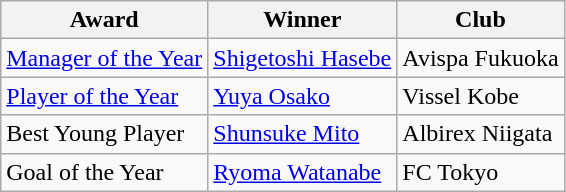<table class="wikitable">
<tr>
<th>Award</th>
<th>Winner</th>
<th>Club</th>
</tr>
<tr>
<td><a href='#'>Manager of the Year</a></td>
<td> <a href='#'>Shigetoshi Hasebe</a></td>
<td>Avispa Fukuoka</td>
</tr>
<tr>
<td><a href='#'>Player of the Year</a></td>
<td> <a href='#'>Yuya Osako</a></td>
<td>Vissel Kobe</td>
</tr>
<tr>
<td>Best Young Player</td>
<td> <a href='#'>Shunsuke Mito</a></td>
<td>Albirex Niigata</td>
</tr>
<tr>
<td>Goal of the Year</td>
<td> <a href='#'>Ryoma Watanabe</a></td>
<td>FC Tokyo</td>
</tr>
</table>
